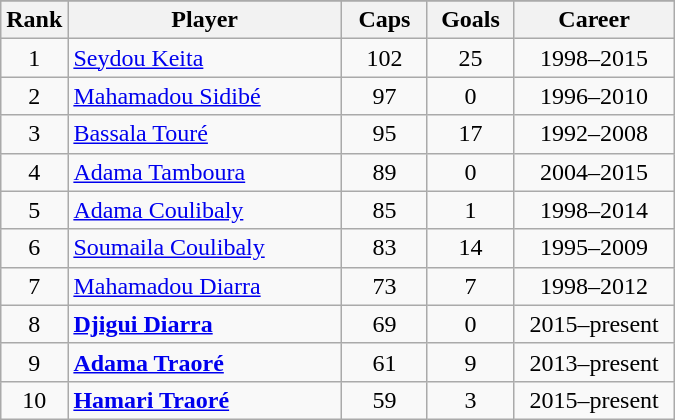<table class="wikitable sortable" style="text-align:center;">
<tr>
</tr>
<tr>
<th width=30px>Rank</th>
<th style="width:175px;">Player</th>
<th width=50px>Caps</th>
<th width=50px>Goals</th>
<th style="width:100px;">Career</th>
</tr>
<tr>
<td>1</td>
<td align=left><a href='#'>Seydou Keita</a></td>
<td>102</td>
<td>25</td>
<td>1998–2015</td>
</tr>
<tr>
<td>2</td>
<td align=left><a href='#'>Mahamadou Sidibé</a></td>
<td>97</td>
<td>0</td>
<td>1996–2010</td>
</tr>
<tr>
<td>3</td>
<td align=left><a href='#'>Bassala Touré</a></td>
<td>95</td>
<td>17</td>
<td>1992–2008</td>
</tr>
<tr>
<td>4</td>
<td align=left><a href='#'>Adama Tamboura</a></td>
<td>89</td>
<td>0</td>
<td>2004–2015</td>
</tr>
<tr>
<td>5</td>
<td align=left><a href='#'>Adama Coulibaly</a></td>
<td>85</td>
<td>1</td>
<td>1998–2014</td>
</tr>
<tr>
<td>6</td>
<td align=left><a href='#'>Soumaila Coulibaly</a></td>
<td>83</td>
<td>14</td>
<td>1995–2009</td>
</tr>
<tr>
<td>7</td>
<td align=left><a href='#'>Mahamadou Diarra</a></td>
<td>73</td>
<td>7</td>
<td>1998–2012</td>
</tr>
<tr>
<td>8</td>
<td align=left><strong><a href='#'>Djigui Diarra</a></strong></td>
<td>69</td>
<td>0</td>
<td>2015–present</td>
</tr>
<tr>
<td>9</td>
<td align=left><strong><a href='#'>Adama Traoré</a></strong></td>
<td>61</td>
<td>9</td>
<td>2013–present</td>
</tr>
<tr>
<td>10</td>
<td align=left><strong><a href='#'>Hamari Traoré</a></strong></td>
<td>59</td>
<td>3</td>
<td>2015–present</td>
</tr>
</table>
